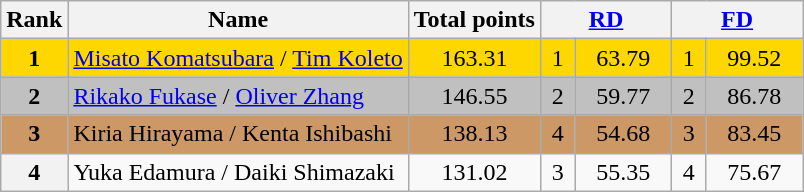<table class="wikitable sortable">
<tr>
<th>Rank</th>
<th>Name</th>
<th>Total points</th>
<th colspan="2" width="80px"><a href='#'>RD</a></th>
<th colspan="2" width="80px"><a href='#'>FD</a></th>
</tr>
<tr bgcolor="gold">
<td align="center"><strong>1</strong></td>
<td><a href='#'>Misato Komatsubara</a> / <a href='#'>Tim Koleto</a></td>
<td align="center">163.31</td>
<td align="center">1</td>
<td align="center">63.79</td>
<td align="center">1</td>
<td align="center">99.52</td>
</tr>
<tr bgcolor="silver">
<td align="center"><strong>2</strong></td>
<td><a href='#'>Rikako Fukase</a> / <a href='#'>Oliver Zhang</a></td>
<td align="center">146.55</td>
<td align="center">2</td>
<td align="center">59.77</td>
<td align="center">2</td>
<td align="center">86.78</td>
</tr>
<tr bgcolor="cc9966">
<td align="center"><strong>3</strong></td>
<td>Kiria Hirayama / Kenta Ishibashi</td>
<td align="center">138.13</td>
<td align="center">4</td>
<td align="center">54.68</td>
<td align="center">3</td>
<td align="center">83.45</td>
</tr>
<tr>
<th>4</th>
<td>Yuka Edamura / Daiki Shimazaki</td>
<td align="center">131.02</td>
<td align="center">3</td>
<td align="center">55.35</td>
<td align="center">4</td>
<td align="center">75.67</td>
</tr>
</table>
